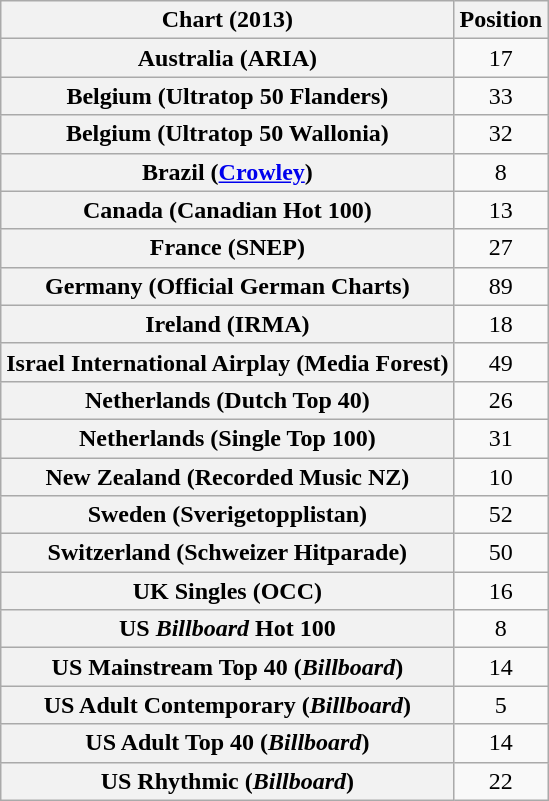<table class="wikitable plainrowheaders" style="text-align:center">
<tr>
<th scope="col">Chart (2013)</th>
<th scope="col">Position</th>
</tr>
<tr>
<th scope="row">Australia (ARIA)</th>
<td>17</td>
</tr>
<tr>
<th scope="row">Belgium (Ultratop 50 Flanders)</th>
<td>33</td>
</tr>
<tr>
<th scope="row">Belgium (Ultratop 50 Wallonia)</th>
<td>32</td>
</tr>
<tr>
<th scope="row">Brazil (<a href='#'>Crowley</a>)</th>
<td>8</td>
</tr>
<tr>
<th scope="row">Canada (Canadian Hot 100)</th>
<td>13</td>
</tr>
<tr>
<th scope="row">France (SNEP)</th>
<td>27</td>
</tr>
<tr>
<th scope="row">Germany (Official German Charts)</th>
<td>89</td>
</tr>
<tr>
<th scope="row">Ireland (IRMA)</th>
<td>18</td>
</tr>
<tr>
<th scope="row">Israel International Airplay (Media Forest)</th>
<td>49</td>
</tr>
<tr>
<th scope="row">Netherlands (Dutch Top 40)</th>
<td>26</td>
</tr>
<tr>
<th scope="row">Netherlands (Single Top 100)</th>
<td>31</td>
</tr>
<tr>
<th scope="row">New Zealand (Recorded Music NZ)</th>
<td>10</td>
</tr>
<tr>
<th scope="row">Sweden (Sverigetopplistan)</th>
<td>52</td>
</tr>
<tr>
<th scope="row">Switzerland (Schweizer Hitparade)</th>
<td>50</td>
</tr>
<tr>
<th scope="row">UK Singles (OCC)</th>
<td>16</td>
</tr>
<tr>
<th scope="row">US <em>Billboard</em> Hot 100</th>
<td>8</td>
</tr>
<tr>
<th scope="row">US Mainstream Top 40 (<em>Billboard</em>)</th>
<td>14</td>
</tr>
<tr>
<th scope="row">US Adult Contemporary (<em>Billboard</em>)</th>
<td>5</td>
</tr>
<tr>
<th scope="row">US Adult Top 40 (<em>Billboard</em>)</th>
<td>14</td>
</tr>
<tr>
<th scope="row">US Rhythmic (<em>Billboard</em>)</th>
<td>22</td>
</tr>
</table>
